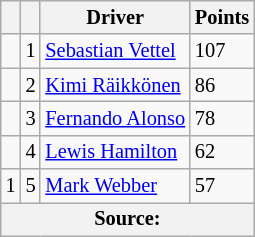<table class="wikitable" style="font-size: 85%;">
<tr>
<th></th>
<th></th>
<th>Driver</th>
<th>Points</th>
</tr>
<tr>
<td align="left"></td>
<td align="center">1</td>
<td> <a href='#'>Sebastian Vettel</a></td>
<td>107</td>
</tr>
<tr>
<td align="left"></td>
<td align="center">2</td>
<td> <a href='#'>Kimi Räikkönen</a></td>
<td>86</td>
</tr>
<tr>
<td align="left"></td>
<td align="center">3</td>
<td> <a href='#'>Fernando Alonso</a></td>
<td>78</td>
</tr>
<tr>
<td align="left"></td>
<td align="center">4</td>
<td> <a href='#'>Lewis Hamilton</a></td>
<td>62</td>
</tr>
<tr>
<td align="left"> 1</td>
<td align="center">5</td>
<td> <a href='#'>Mark Webber</a></td>
<td>57</td>
</tr>
<tr>
<th colspan=4>Source: </th>
</tr>
</table>
